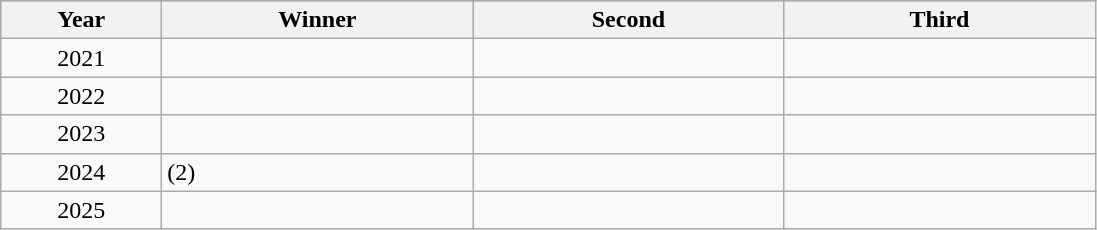<table class="wikitable alternance sortable">
<tr bgcolor="#CCCCCC">
<th width="100">Year</th>
<th width="200">Winner</th>
<th width="200">Second</th>
<th width="200">Third</th>
</tr>
<tr>
<td align="center">2021</td>
<td></td>
<td></td>
<td></td>
</tr>
<tr>
<td align="center">2022</td>
<td></td>
<td></td>
<td></td>
</tr>
<tr>
<td align="center">2023</td>
<td></td>
<td></td>
<td></td>
</tr>
<tr>
<td align="center">2024</td>
<td> (2)</td>
<td></td>
<td></td>
</tr>
<tr>
<td align="center">2025</td>
<td></td>
<td></td>
<td></td>
</tr>
</table>
